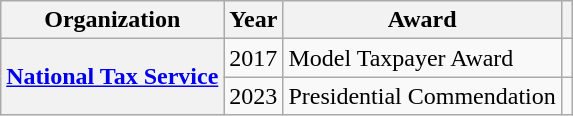<table class="wikitable plainrowheaders">
<tr>
<th scope="col">Organization</th>
<th scope="col">Year</th>
<th scope="col">Award</th>
<th scope="col" class="unsortable"></th>
</tr>
<tr>
<th scope="row" rowspan="2"><a href='#'>National Tax Service</a></th>
<td style="text-align:center">2017</td>
<td>Model Taxpayer Award</td>
<td style="text-align:center"></td>
</tr>
<tr>
<td style="text-align:center">2023</td>
<td>Presidential Commendation</td>
<td style="text-align:center"></td>
</tr>
</table>
